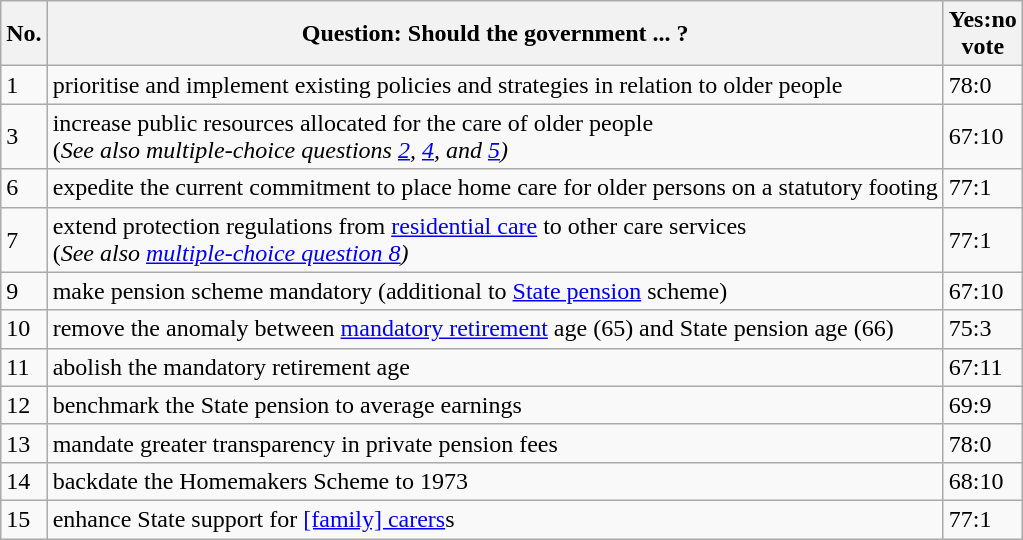<table class="wikitable sortable">
<tr>
<th data-sort-value=number>No.</th>
<th class="unsortable">Question: Should the government ... ?</th>
<th data-sort-value=number>Yes:no<br>vote</th>
</tr>
<tr>
<td>1</td>
<td>prioritise and implement existing policies and strategies in relation to older people</td>
<td>78:0</td>
</tr>
<tr>
<td>3</td>
<td>increase public resources allocated for the care of older people<br>(<em>See also multiple-choice questions <a href='#'>2</a>,  <a href='#'>4</a>, and  <a href='#'>5</a>)</em></td>
<td>67:10</td>
</tr>
<tr>
<td>6</td>
<td>expedite the current commitment to place home care for older persons on a statutory footing</td>
<td>77:1</td>
</tr>
<tr>
<td>7</td>
<td>extend protection regulations from <a href='#'>residential care</a> to other care services<br>(<em>See also <a href='#'>multiple-choice question 8</a>)</em></td>
<td>77:1</td>
</tr>
<tr>
<td>9</td>
<td>make pension scheme mandatory (additional to <a href='#'>State pension</a> scheme)</td>
<td>67:10</td>
</tr>
<tr>
<td>10</td>
<td>remove the anomaly between <a href='#'>mandatory retirement</a> age (65) and State pension age (66)</td>
<td>75:3</td>
</tr>
<tr>
<td>11</td>
<td>abolish the mandatory retirement age</td>
<td>67:11</td>
</tr>
<tr>
<td>12</td>
<td>benchmark the State pension to average earnings</td>
<td>69:9</td>
</tr>
<tr>
<td>13</td>
<td>mandate greater transparency in private pension fees</td>
<td>78:0</td>
</tr>
<tr>
<td>14</td>
<td>backdate the Homemakers Scheme to 1973</td>
<td>68:10</td>
</tr>
<tr>
<td>15</td>
<td>enhance State support for <a href='#'>[family] carers</a>s</td>
<td>77:1</td>
</tr>
</table>
